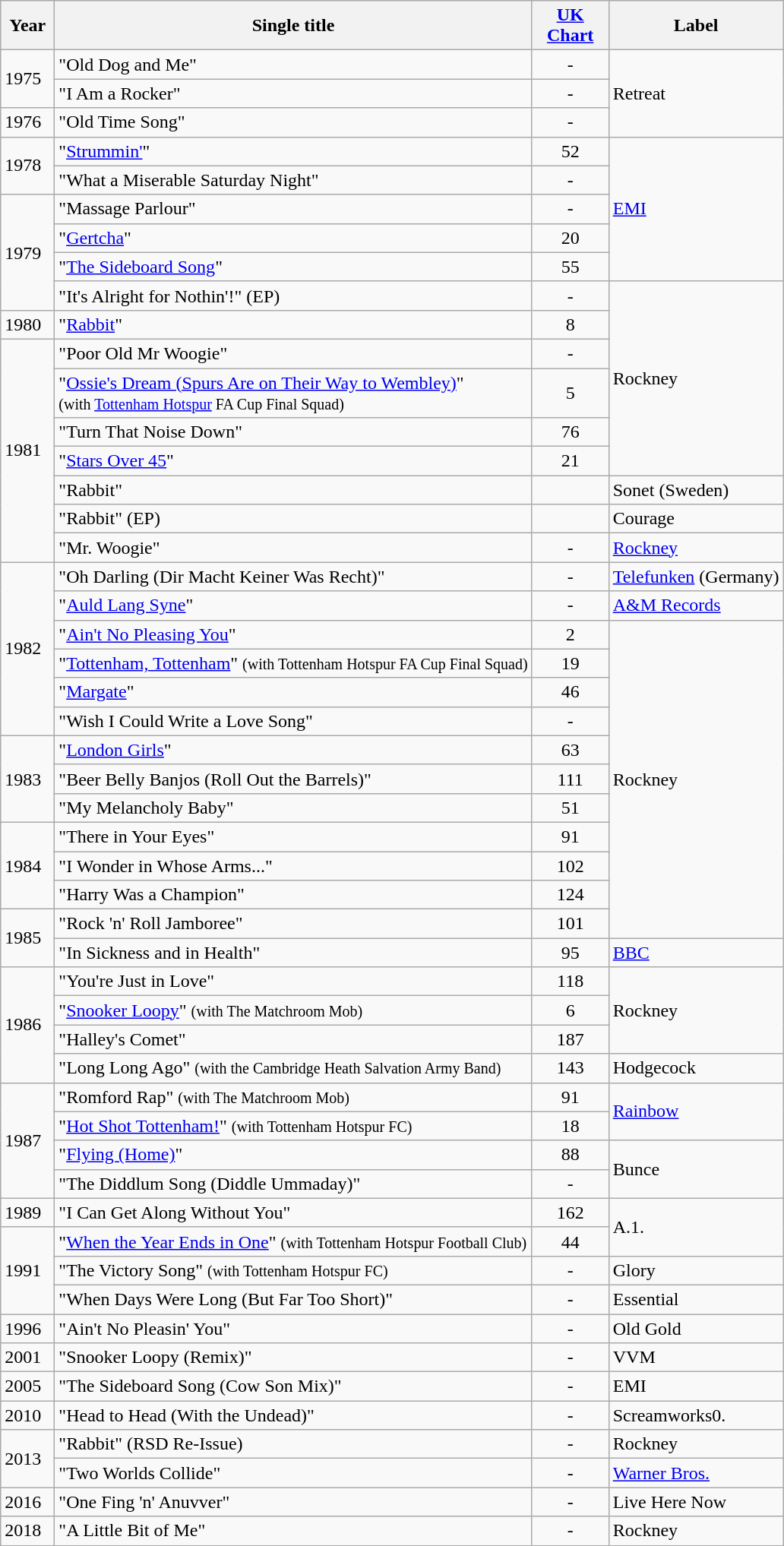<table class="wikitable">
<tr>
<th width="40">Year</th>
<th>Single title</th>
<th width="60"><a href='#'>UK Chart</a></th>
<th>Label</th>
</tr>
<tr>
<td rowspan="2">1975</td>
<td>"Old Dog and Me"</td>
<td align="center">-</td>
<td rowspan="3">Retreat</td>
</tr>
<tr>
<td>"I Am a Rocker"</td>
<td align="center">-</td>
</tr>
<tr>
<td>1976</td>
<td>"Old Time Song"</td>
<td align="center">-</td>
</tr>
<tr>
<td rowspan="2">1978</td>
<td>"<a href='#'>Strummin'</a>"</td>
<td align="center">52</td>
<td rowspan="5"><a href='#'>EMI</a></td>
</tr>
<tr>
<td>"What a Miserable Saturday Night"</td>
<td align="center">-</td>
</tr>
<tr>
<td rowspan="4">1979</td>
<td>"Massage Parlour"</td>
<td align="center">-</td>
</tr>
<tr>
<td>"<a href='#'>Gertcha</a>"</td>
<td align="center">20</td>
</tr>
<tr>
<td>"<a href='#'>The Sideboard Song</a>"</td>
<td align="center">55</td>
</tr>
<tr>
<td>"It's Alright for Nothin'!" (EP)</td>
<td align="center">-</td>
<td rowspan="6">Rockney</td>
</tr>
<tr>
<td>1980</td>
<td>"<a href='#'>Rabbit</a>"</td>
<td align="center">8</td>
</tr>
<tr>
<td rowspan="7">1981</td>
<td>"Poor Old Mr Woogie"</td>
<td align="center">-</td>
</tr>
<tr>
<td>"<a href='#'>Ossie's Dream (Spurs Are on Their Way to Wembley)</a>" <br><small> (with <a href='#'>Tottenham Hotspur</a> FA Cup Final Squad)</small></td>
<td align="center">5</td>
</tr>
<tr>
<td>"Turn That Noise Down"</td>
<td align="center">76</td>
</tr>
<tr>
<td>"<a href='#'>Stars Over 45</a>"</td>
<td align="center">21</td>
</tr>
<tr>
<td>"Rabbit"</td>
<td align="center"></td>
<td>Sonet (Sweden)</td>
</tr>
<tr>
<td>"Rabbit" (EP)</td>
<td align="center"></td>
<td>Courage</td>
</tr>
<tr>
<td>"Mr. Woogie"</td>
<td align="center">-</td>
<td><a href='#'>Rockney</a></td>
</tr>
<tr>
<td rowspan="6">1982</td>
<td>"Oh Darling (Dir Macht Keiner Was Recht)"</td>
<td align="center">-</td>
<td><a href='#'>Telefunken</a> (Germany)</td>
</tr>
<tr>
<td>"<a href='#'>Auld Lang Syne</a>"</td>
<td align="center">-</td>
<td><a href='#'>A&M Records</a></td>
</tr>
<tr>
<td>"<a href='#'>Ain't No Pleasing You</a>"</td>
<td align="center">2</td>
<td rowspan="11">Rockney</td>
</tr>
<tr>
<td>"<a href='#'>Tottenham, Tottenham</a>" <small> (with Tottenham Hotspur FA Cup Final Squad)</small></td>
<td align="center">19</td>
</tr>
<tr>
<td>"<a href='#'>Margate</a>"</td>
<td align="center">46</td>
</tr>
<tr>
<td>"Wish I Could Write a Love Song"</td>
<td align="center">-</td>
</tr>
<tr>
<td rowspan="3">1983</td>
<td>"<a href='#'>London Girls</a>"</td>
<td align="center">63</td>
</tr>
<tr>
<td>"Beer Belly Banjos (Roll Out the Barrels)"</td>
<td align="center">111</td>
</tr>
<tr>
<td>"My Melancholy Baby"</td>
<td align="center">51</td>
</tr>
<tr>
<td rowspan="3">1984</td>
<td>"There in Your Eyes"</td>
<td align="center">91</td>
</tr>
<tr>
<td>"I Wonder in Whose Arms..."</td>
<td align="center">102</td>
</tr>
<tr>
<td>"Harry Was a Champion"</td>
<td align="center">124</td>
</tr>
<tr>
<td rowspan="2">1985</td>
<td>"Rock 'n' Roll Jamboree"</td>
<td align="center">101</td>
</tr>
<tr>
<td>"In Sickness and in Health"</td>
<td align="center">95</td>
<td><a href='#'>BBC</a></td>
</tr>
<tr>
<td rowspan="4">1986</td>
<td>"You're Just in Love"</td>
<td align="center">118</td>
<td rowspan="3">Rockney</td>
</tr>
<tr>
<td>"<a href='#'>Snooker Loopy</a>" <small>(with The Matchroom Mob)</small></td>
<td align="center">6</td>
</tr>
<tr>
<td>"Halley's Comet"</td>
<td align="center">187</td>
</tr>
<tr>
<td>"Long Long Ago" <small>(with the Cambridge Heath Salvation Army Band)</small></td>
<td align="center">143</td>
<td>Hodgecock</td>
</tr>
<tr>
<td rowspan="4">1987</td>
<td>"Romford Rap" <small>(with The Matchroom Mob)</small></td>
<td align="center">91</td>
<td rowspan="2"><a href='#'>Rainbow</a></td>
</tr>
<tr>
<td>"<a href='#'>Hot Shot Tottenham!</a>" <small> (with Tottenham Hotspur FC)</small></td>
<td align="center">18</td>
</tr>
<tr>
<td>"<a href='#'>Flying (Home)</a>"</td>
<td align="center">88</td>
<td rowspan="2">Bunce</td>
</tr>
<tr>
<td>"The Diddlum Song (Diddle Ummaday)"</td>
<td align="center">-</td>
</tr>
<tr>
<td>1989</td>
<td>"I Can Get Along Without You"</td>
<td align="center">162</td>
<td rowspan ="2">A.1.</td>
</tr>
<tr>
<td rowspan="3">1991</td>
<td>"<a href='#'>When the Year Ends in One</a>" <small> (with Tottenham Hotspur Football Club)</small></td>
<td align="center">44</td>
</tr>
<tr>
<td>"The Victory Song" <small> (with Tottenham Hotspur FC)</small></td>
<td align="center">-</td>
<td>Glory</td>
</tr>
<tr>
<td>"When Days Were Long (But Far Too Short)"</td>
<td align="center">-</td>
<td>Essential</td>
</tr>
<tr>
<td>1996</td>
<td>"Ain't No Pleasin' You"</td>
<td align="center">-</td>
<td>Old Gold</td>
</tr>
<tr>
<td>2001</td>
<td>"Snooker Loopy (Remix)"</td>
<td align="center">-</td>
<td>VVM</td>
</tr>
<tr>
<td>2005</td>
<td>"The Sideboard Song (Cow Son Mix)"</td>
<td align="center">-</td>
<td>EMI</td>
</tr>
<tr>
<td>2010</td>
<td>"Head to Head (With the Undead)"</td>
<td align="center">-</td>
<td>Screamworks0.</td>
</tr>
<tr>
<td rowspan ="2">2013</td>
<td>"Rabbit" (RSD Re-Issue)</td>
<td align="center">-</td>
<td>Rockney</td>
</tr>
<tr>
<td>"Two Worlds Collide"</td>
<td align="center">-</td>
<td><a href='#'>Warner Bros.</a></td>
</tr>
<tr>
<td>2016</td>
<td>"One Fing 'n' Anuvver"</td>
<td align="center">-</td>
<td>Live Here Now</td>
</tr>
<tr>
<td>2018</td>
<td>"A Little Bit of Me"</td>
<td align="center">-</td>
<td>Rockney</td>
</tr>
</table>
